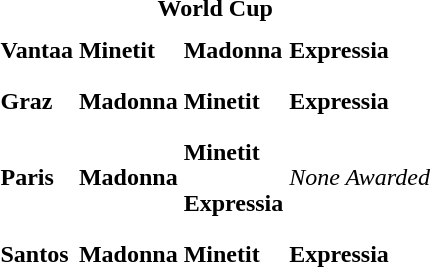<table>
<tr>
<td colspan="4" style="text-align:center;"><strong>World Cup</strong></td>
</tr>
<tr>
<th scope=row style="text-align:left">Vantaa</th>
<td style="height:30px;"> <strong>Minetit</strong></td>
<td style="height:30px;"> <strong>Madonna</strong></td>
<td style="height:30px;"> <strong>Expressia</strong></td>
</tr>
<tr>
<th scope=row style="text-align:left">Graz</th>
<td style="height:30px;"> <strong>Madonna</strong></td>
<td style="height:30px;"> <strong>Minetit</strong></td>
<td style="height:30px;"> <strong>Expressia</strong></td>
</tr>
<tr>
<th rowspan=2 scope=row style="text-align:left">Paris</th>
<td rowspan=2 style="height:30px;"> <strong>Madonna</strong></td>
<td style="height:30px;"> <strong>Minetit</strong></td>
<td rowspan=2 style="height:30px;"><em>None Awarded</em></td>
</tr>
<tr>
<td style="height:30px;"> <strong>Expressia</strong></td>
</tr>
<tr>
<th scope=row style="text-align:left">Santos</th>
<td style="height:30px;"> <strong>Madonna</strong></td>
<td style="height:30px;"> <strong>Minetit</strong></td>
<td style="height:30px;"> <strong>Expressia</strong></td>
</tr>
<tr>
</tr>
</table>
